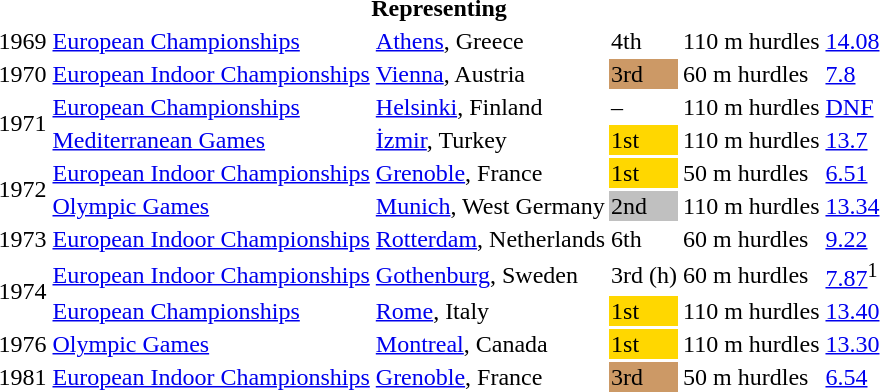<table>
<tr>
<th colspan="6">Representing </th>
</tr>
<tr>
<td>1969</td>
<td><a href='#'>European Championships</a></td>
<td><a href='#'>Athens</a>, Greece</td>
<td>4th</td>
<td>110 m hurdles</td>
<td><a href='#'>14.08</a></td>
</tr>
<tr>
<td>1970</td>
<td><a href='#'>European Indoor Championships</a></td>
<td><a href='#'>Vienna</a>, Austria</td>
<td bgcolor=cc9966>3rd</td>
<td>60 m hurdles</td>
<td><a href='#'>7.8</a></td>
</tr>
<tr>
<td rowspan=2>1971</td>
<td><a href='#'>European Championships</a></td>
<td><a href='#'>Helsinki</a>, Finland</td>
<td>–</td>
<td>110 m hurdles</td>
<td><a href='#'>DNF</a></td>
</tr>
<tr>
<td><a href='#'>Mediterranean Games</a></td>
<td><a href='#'>İzmir</a>, Turkey</td>
<td bgcolor=gold>1st</td>
<td>110 m hurdles</td>
<td><a href='#'>13.7</a></td>
</tr>
<tr>
<td rowspan=2>1972</td>
<td><a href='#'>European Indoor Championships</a></td>
<td><a href='#'>Grenoble</a>, France</td>
<td bgcolor=gold>1st</td>
<td>50 m hurdles</td>
<td><a href='#'>6.51</a></td>
</tr>
<tr>
<td><a href='#'>Olympic Games</a></td>
<td><a href='#'>Munich</a>, West Germany</td>
<td bgcolor=silver>2nd</td>
<td>110 m hurdles</td>
<td><a href='#'>13.34</a></td>
</tr>
<tr>
<td>1973</td>
<td><a href='#'>European Indoor Championships</a></td>
<td><a href='#'>Rotterdam</a>, Netherlands</td>
<td>6th</td>
<td>60 m hurdles</td>
<td><a href='#'>9.22</a></td>
</tr>
<tr>
<td rowspan=2>1974</td>
<td><a href='#'>European Indoor Championships</a></td>
<td><a href='#'>Gothenburg</a>, Sweden</td>
<td>3rd (h)</td>
<td>60 m hurdles</td>
<td><a href='#'>7.87</a><sup>1</sup></td>
</tr>
<tr>
<td><a href='#'>European Championships</a></td>
<td><a href='#'>Rome</a>, Italy</td>
<td bgcolor=gold>1st</td>
<td>110 m hurdles</td>
<td><a href='#'>13.40</a></td>
</tr>
<tr>
<td>1976</td>
<td><a href='#'>Olympic Games</a></td>
<td><a href='#'>Montreal</a>, Canada</td>
<td bgcolor=gold>1st</td>
<td>110 m hurdles</td>
<td><a href='#'>13.30</a></td>
</tr>
<tr>
<td>1981</td>
<td><a href='#'>European Indoor Championships</a></td>
<td><a href='#'>Grenoble</a>, France</td>
<td bgcolor=cc9966>3rd</td>
<td>50 m hurdles</td>
<td><a href='#'>6.54</a></td>
</tr>
</table>
